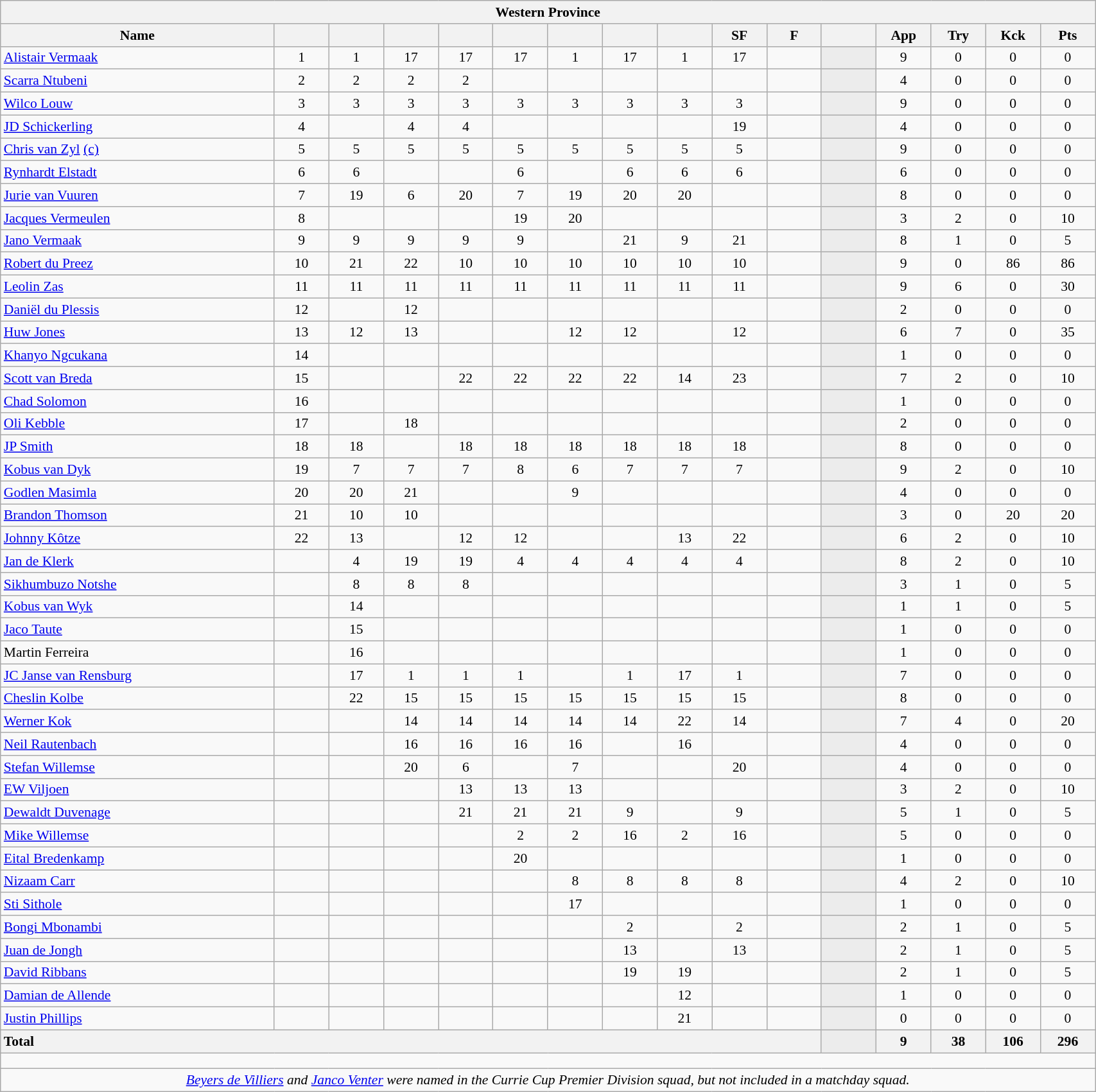<table class="wikitable collapsible collapsed sortable" style="text-align:center; font-size:90%; width:90%">
<tr>
<th colspan="100%">Western Province</th>
</tr>
<tr>
<th style="width:25%;">Name</th>
<th style="width:5%;"></th>
<th style="width:5%;"></th>
<th style="width:5%;"></th>
<th style="width:5%;"></th>
<th style="width:5%;"></th>
<th style="width:5%;"></th>
<th style="width:5%;"></th>
<th style="width:5%;"></th>
<th style="width:5%;">SF</th>
<th style="width:5%;">F</th>
<th style="width:5%;"></th>
<th style="width:5%;">App</th>
<th style="width:5%;">Try</th>
<th style="width:5%;">Kck</th>
<th style="width:5%;">Pts</th>
</tr>
<tr>
<td style="text-align:left;"><a href='#'>Alistair Vermaak</a></td>
<td>1</td>
<td>1</td>
<td>17 </td>
<td>17 </td>
<td>17 </td>
<td>1</td>
<td>17 </td>
<td>1</td>
<td>17 </td>
<td></td>
<td style="background:#ECECEC;"></td>
<td>9</td>
<td>0</td>
<td>0</td>
<td>0</td>
</tr>
<tr>
<td style="text-align:left;"><a href='#'>Scarra Ntubeni</a></td>
<td>2</td>
<td>2</td>
<td>2</td>
<td>2</td>
<td></td>
<td></td>
<td></td>
<td></td>
<td></td>
<td></td>
<td style="background:#ECECEC;"></td>
<td>4</td>
<td>0</td>
<td>0</td>
<td>0</td>
</tr>
<tr>
<td style="text-align:left;"><a href='#'>Wilco Louw</a></td>
<td>3</td>
<td>3</td>
<td>3</td>
<td>3</td>
<td>3</td>
<td>3</td>
<td>3</td>
<td>3</td>
<td>3</td>
<td></td>
<td style="background:#ECECEC;"></td>
<td>9</td>
<td>0</td>
<td>0</td>
<td>0</td>
</tr>
<tr>
<td style="text-align:left;"><a href='#'>JD Schickerling</a></td>
<td>4</td>
<td></td>
<td>4</td>
<td>4</td>
<td></td>
<td></td>
<td></td>
<td></td>
<td>19 </td>
<td></td>
<td style="background:#ECECEC;"></td>
<td>4</td>
<td>0</td>
<td>0</td>
<td>0</td>
</tr>
<tr>
<td style="text-align:left;"><a href='#'>Chris van Zyl</a>  <a href='#'>(c)</a></td>
<td>5</td>
<td>5</td>
<td>5</td>
<td>5</td>
<td>5</td>
<td>5</td>
<td>5</td>
<td>5</td>
<td>5</td>
<td></td>
<td style="background:#ECECEC;"></td>
<td>9</td>
<td>0</td>
<td>0</td>
<td>0</td>
</tr>
<tr>
<td style="text-align:left;"><a href='#'>Rynhardt Elstadt</a></td>
<td>6</td>
<td>6</td>
<td></td>
<td></td>
<td>6</td>
<td></td>
<td>6</td>
<td>6</td>
<td>6</td>
<td></td>
<td style="background:#ECECEC;"></td>
<td>6</td>
<td>0</td>
<td>0</td>
<td>0</td>
</tr>
<tr>
<td style="text-align:left;"><a href='#'>Jurie van Vuuren</a></td>
<td>7</td>
<td>19 </td>
<td>6</td>
<td>20 </td>
<td>7</td>
<td>19 </td>
<td>20 </td>
<td>20 </td>
<td></td>
<td></td>
<td style="background:#ECECEC;"></td>
<td>8</td>
<td>0</td>
<td>0</td>
<td>0</td>
</tr>
<tr>
<td style="text-align:left;"><a href='#'>Jacques Vermeulen</a></td>
<td>8</td>
<td></td>
<td></td>
<td></td>
<td>19 </td>
<td>20 </td>
<td></td>
<td></td>
<td></td>
<td></td>
<td style="background:#ECECEC;"></td>
<td>3</td>
<td>2</td>
<td>0</td>
<td>10</td>
</tr>
<tr>
<td style="text-align:left;"><a href='#'>Jano Vermaak</a></td>
<td>9</td>
<td>9</td>
<td>9</td>
<td>9</td>
<td>9</td>
<td></td>
<td>21 </td>
<td>9</td>
<td>21 </td>
<td></td>
<td style="background:#ECECEC;"></td>
<td>8</td>
<td>1</td>
<td>0</td>
<td>5</td>
</tr>
<tr>
<td style="text-align:left;"><a href='#'>Robert du Preez</a></td>
<td>10</td>
<td>21 </td>
<td>22 </td>
<td>10</td>
<td>10</td>
<td>10</td>
<td>10</td>
<td>10</td>
<td>10</td>
<td></td>
<td style="background:#ECECEC;"></td>
<td>9</td>
<td>0</td>
<td>86</td>
<td>86</td>
</tr>
<tr>
<td style="text-align:left;"><a href='#'>Leolin Zas</a></td>
<td>11</td>
<td>11</td>
<td>11</td>
<td>11</td>
<td>11</td>
<td>11</td>
<td>11</td>
<td>11</td>
<td>11</td>
<td></td>
<td style="background:#ECECEC;"></td>
<td>9</td>
<td>6</td>
<td>0</td>
<td>30</td>
</tr>
<tr>
<td style="text-align:left;"><a href='#'>Daniël du Plessis</a></td>
<td>12</td>
<td></td>
<td>12</td>
<td></td>
<td></td>
<td></td>
<td></td>
<td></td>
<td></td>
<td></td>
<td style="background:#ECECEC;"></td>
<td>2</td>
<td>0</td>
<td>0</td>
<td>0</td>
</tr>
<tr>
<td style="text-align:left;"><a href='#'>Huw Jones</a></td>
<td>13</td>
<td>12</td>
<td>13</td>
<td></td>
<td></td>
<td>12</td>
<td>12</td>
<td></td>
<td>12</td>
<td></td>
<td style="background:#ECECEC;"></td>
<td>6</td>
<td>7</td>
<td>0</td>
<td>35</td>
</tr>
<tr>
<td style="text-align:left;"><a href='#'>Khanyo Ngcukana</a></td>
<td>14</td>
<td></td>
<td></td>
<td></td>
<td></td>
<td></td>
<td></td>
<td></td>
<td></td>
<td></td>
<td style="background:#ECECEC;"></td>
<td>1</td>
<td>0</td>
<td>0</td>
<td>0</td>
</tr>
<tr>
<td style="text-align:left;"><a href='#'>Scott van Breda</a></td>
<td>15</td>
<td></td>
<td></td>
<td>22 </td>
<td>22 </td>
<td>22 </td>
<td>22 </td>
<td>14</td>
<td>23 </td>
<td></td>
<td style="background:#ECECEC;"></td>
<td>7</td>
<td>2</td>
<td>0</td>
<td>10</td>
</tr>
<tr>
<td style="text-align:left;"><a href='#'>Chad Solomon</a></td>
<td>16 </td>
<td></td>
<td></td>
<td></td>
<td></td>
<td></td>
<td></td>
<td></td>
<td></td>
<td></td>
<td style="background:#ECECEC;"></td>
<td>1</td>
<td>0</td>
<td>0</td>
<td>0</td>
</tr>
<tr>
<td style="text-align:left;"><a href='#'>Oli Kebble</a></td>
<td>17 </td>
<td></td>
<td>18 </td>
<td></td>
<td></td>
<td></td>
<td></td>
<td></td>
<td></td>
<td></td>
<td style="background:#ECECEC;"></td>
<td>2</td>
<td>0</td>
<td>0</td>
<td>0</td>
</tr>
<tr>
<td style="text-align:left;"><a href='#'>JP Smith</a></td>
<td>18 </td>
<td>18 </td>
<td></td>
<td>18 </td>
<td>18 </td>
<td>18 </td>
<td>18 </td>
<td>18 </td>
<td>18 </td>
<td></td>
<td style="background:#ECECEC;"></td>
<td>8</td>
<td>0</td>
<td>0</td>
<td>0</td>
</tr>
<tr>
<td style="text-align:left;"><a href='#'>Kobus van Dyk</a></td>
<td>19 </td>
<td>7</td>
<td>7</td>
<td>7</td>
<td>8</td>
<td>6</td>
<td>7</td>
<td>7</td>
<td>7</td>
<td></td>
<td style="background:#ECECEC;"></td>
<td>9</td>
<td>2</td>
<td>0</td>
<td>10</td>
</tr>
<tr>
<td style="text-align:left;"><a href='#'>Godlen Masimla</a></td>
<td>20 </td>
<td>20 </td>
<td>21 </td>
<td></td>
<td></td>
<td>9</td>
<td></td>
<td></td>
<td></td>
<td></td>
<td style="background:#ECECEC;"></td>
<td>4</td>
<td>0</td>
<td>0</td>
<td>0</td>
</tr>
<tr>
<td style="text-align:left;"><a href='#'>Brandon Thomson</a></td>
<td>21 </td>
<td>10</td>
<td>10</td>
<td></td>
<td></td>
<td></td>
<td></td>
<td></td>
<td></td>
<td></td>
<td style="background:#ECECEC;"></td>
<td>3</td>
<td>0</td>
<td>20</td>
<td>20</td>
</tr>
<tr>
<td style="text-align:left;"><a href='#'>Johnny Kôtze</a></td>
<td>22 </td>
<td>13</td>
<td></td>
<td>12</td>
<td>12</td>
<td></td>
<td></td>
<td>13</td>
<td>22 </td>
<td></td>
<td style="background:#ECECEC;"></td>
<td>6</td>
<td>2</td>
<td>0</td>
<td>10</td>
</tr>
<tr>
<td style="text-align:left;"><a href='#'>Jan de Klerk</a></td>
<td></td>
<td>4</td>
<td>19 </td>
<td>19 </td>
<td>4</td>
<td>4</td>
<td>4</td>
<td>4</td>
<td>4</td>
<td></td>
<td style="background:#ECECEC;"></td>
<td>8</td>
<td>2</td>
<td>0</td>
<td>10</td>
</tr>
<tr>
<td style="text-align:left;"><a href='#'>Sikhumbuzo Notshe</a></td>
<td></td>
<td>8</td>
<td>8</td>
<td>8</td>
<td></td>
<td></td>
<td></td>
<td></td>
<td></td>
<td></td>
<td style="background:#ECECEC;"></td>
<td>3</td>
<td>1</td>
<td>0</td>
<td>5</td>
</tr>
<tr>
<td style="text-align:left;"><a href='#'>Kobus van Wyk</a></td>
<td></td>
<td>14</td>
<td></td>
<td></td>
<td></td>
<td></td>
<td></td>
<td></td>
<td></td>
<td></td>
<td style="background:#ECECEC;"></td>
<td>1</td>
<td>1</td>
<td>0</td>
<td>5</td>
</tr>
<tr>
<td style="text-align:left;"><a href='#'>Jaco Taute</a></td>
<td></td>
<td>15</td>
<td></td>
<td></td>
<td></td>
<td></td>
<td></td>
<td></td>
<td></td>
<td></td>
<td style="background:#ECECEC;"></td>
<td>1</td>
<td>0</td>
<td>0</td>
<td>0</td>
</tr>
<tr>
<td style="text-align:left;">Martin Ferreira</td>
<td></td>
<td>16 </td>
<td></td>
<td></td>
<td></td>
<td></td>
<td></td>
<td></td>
<td></td>
<td></td>
<td style="background:#ECECEC;"></td>
<td>1</td>
<td>0</td>
<td>0</td>
<td>0</td>
</tr>
<tr>
<td style="text-align:left;"><a href='#'>JC Janse van Rensburg</a></td>
<td></td>
<td>17 </td>
<td>1</td>
<td>1</td>
<td>1</td>
<td></td>
<td>1</td>
<td>17 </td>
<td>1</td>
<td></td>
<td style="background:#ECECEC;"></td>
<td>7</td>
<td>0</td>
<td>0</td>
<td>0</td>
</tr>
<tr>
<td style="text-align:left;"><a href='#'>Cheslin Kolbe</a></td>
<td></td>
<td>22 </td>
<td>15</td>
<td>15</td>
<td>15</td>
<td>15</td>
<td>15</td>
<td>15</td>
<td>15</td>
<td></td>
<td style="background:#ECECEC;"></td>
<td>8</td>
<td>0</td>
<td>0</td>
<td>0</td>
</tr>
<tr>
<td style="text-align:left;"><a href='#'>Werner Kok</a></td>
<td></td>
<td></td>
<td>14</td>
<td>14</td>
<td>14</td>
<td>14</td>
<td>14</td>
<td>22 </td>
<td>14</td>
<td></td>
<td style="background:#ECECEC;"></td>
<td>7</td>
<td>4</td>
<td>0</td>
<td>20</td>
</tr>
<tr>
<td style="text-align:left;"><a href='#'>Neil Rautenbach</a></td>
<td></td>
<td></td>
<td>16 </td>
<td>16 </td>
<td>16 </td>
<td>16 </td>
<td></td>
<td>16</td>
<td></td>
<td></td>
<td style="background:#ECECEC;"></td>
<td>4</td>
<td>0</td>
<td>0</td>
<td>0</td>
</tr>
<tr>
<td style="text-align:left;"><a href='#'>Stefan Willemse</a></td>
<td></td>
<td></td>
<td>20 </td>
<td>6</td>
<td></td>
<td>7</td>
<td></td>
<td></td>
<td>20 </td>
<td></td>
<td style="background:#ECECEC;"></td>
<td>4</td>
<td>0</td>
<td>0</td>
<td>0</td>
</tr>
<tr>
<td style="text-align:left;"><a href='#'>EW Viljoen</a></td>
<td></td>
<td></td>
<td></td>
<td>13</td>
<td>13</td>
<td>13</td>
<td></td>
<td></td>
<td></td>
<td></td>
<td style="background:#ECECEC;"></td>
<td>3</td>
<td>2</td>
<td>0</td>
<td>10</td>
</tr>
<tr>
<td style="text-align:left;"><a href='#'>Dewaldt Duvenage</a></td>
<td></td>
<td></td>
<td></td>
<td>21 </td>
<td>21 </td>
<td>21 </td>
<td>9</td>
<td></td>
<td>9</td>
<td></td>
<td style="background:#ECECEC;"></td>
<td>5</td>
<td>1</td>
<td>0</td>
<td>5</td>
</tr>
<tr>
<td style="text-align:left;"><a href='#'>Mike Willemse</a></td>
<td></td>
<td></td>
<td></td>
<td></td>
<td>2</td>
<td>2</td>
<td>16 </td>
<td>2</td>
<td>16 </td>
<td></td>
<td style="background:#ECECEC;"></td>
<td>5</td>
<td>0</td>
<td>0</td>
<td>0</td>
</tr>
<tr>
<td style="text-align:left;"><a href='#'>Eital Bredenkamp</a></td>
<td></td>
<td></td>
<td></td>
<td></td>
<td>20 </td>
<td></td>
<td></td>
<td></td>
<td></td>
<td></td>
<td style="background:#ECECEC;"></td>
<td>1</td>
<td>0</td>
<td>0</td>
<td>0</td>
</tr>
<tr>
<td style="text-align:left;"><a href='#'>Nizaam Carr</a></td>
<td></td>
<td></td>
<td></td>
<td></td>
<td></td>
<td>8</td>
<td>8</td>
<td>8</td>
<td>8</td>
<td></td>
<td style="background:#ECECEC;"></td>
<td>4</td>
<td>2</td>
<td>0</td>
<td>10</td>
</tr>
<tr>
<td style="text-align:left;"><a href='#'>Sti Sithole</a></td>
<td></td>
<td></td>
<td></td>
<td></td>
<td></td>
<td>17 </td>
<td></td>
<td></td>
<td></td>
<td></td>
<td style="background:#ECECEC;"></td>
<td>1</td>
<td>0</td>
<td>0</td>
<td>0</td>
</tr>
<tr>
<td style="text-align:left;"><a href='#'>Bongi Mbonambi</a></td>
<td></td>
<td></td>
<td></td>
<td></td>
<td></td>
<td></td>
<td>2</td>
<td></td>
<td>2</td>
<td></td>
<td style="background:#ECECEC;"></td>
<td>2</td>
<td>1</td>
<td>0</td>
<td>5</td>
</tr>
<tr>
<td style="text-align:left;"><a href='#'>Juan de Jongh</a></td>
<td></td>
<td></td>
<td></td>
<td></td>
<td></td>
<td></td>
<td>13</td>
<td></td>
<td>13</td>
<td></td>
<td style="background:#ECECEC;"></td>
<td>2</td>
<td>1</td>
<td>0</td>
<td>5</td>
</tr>
<tr>
<td style="text-align:left;"><a href='#'>David Ribbans</a></td>
<td></td>
<td></td>
<td></td>
<td></td>
<td></td>
<td></td>
<td>19 </td>
<td>19 </td>
<td></td>
<td></td>
<td style="background:#ECECEC;"></td>
<td>2</td>
<td>1</td>
<td>0</td>
<td>5</td>
</tr>
<tr>
<td style="text-align:left;"><a href='#'>Damian de Allende</a></td>
<td></td>
<td></td>
<td></td>
<td></td>
<td></td>
<td></td>
<td></td>
<td>12</td>
<td></td>
<td></td>
<td style="background:#ECECEC;"></td>
<td>1</td>
<td>0</td>
<td>0</td>
<td>0</td>
</tr>
<tr>
<td style="text-align:left;"><a href='#'>Justin Phillips</a></td>
<td></td>
<td></td>
<td></td>
<td></td>
<td></td>
<td></td>
<td></td>
<td>21</td>
<td></td>
<td></td>
<td style="background:#ECECEC;"></td>
<td>0</td>
<td>0</td>
<td>0</td>
<td>0</td>
</tr>
<tr>
<th colspan="11" style="text-align:left;">Total</th>
<th style="background:#ECECEC;"></th>
<th>9</th>
<th>38</th>
<th>106</th>
<th>296</th>
</tr>
<tr>
<td colspan="100%" style="height: 10px;"></td>
</tr>
<tr>
<td colspan="100%" style="text-align:center;"><em><a href='#'>Beyers de Villiers</a> and <a href='#'>Janco Venter</a> were named in the Currie Cup Premier Division squad, but not included in a matchday squad.</em></td>
</tr>
</table>
